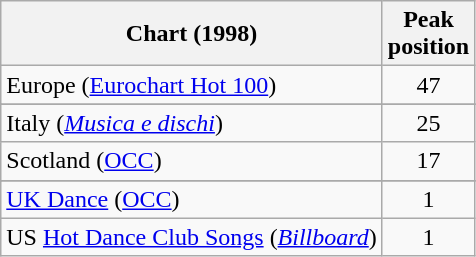<table class="wikitable sortable">
<tr>
<th>Chart (1998)</th>
<th>Peak<br>position</th>
</tr>
<tr>
<td align="left">Europe (<a href='#'>Eurochart Hot 100</a>)</td>
<td align="center">47</td>
</tr>
<tr>
</tr>
<tr>
<td align="left">Italy (<em><a href='#'>Musica e dischi</a></em>)</td>
<td align="center">25</td>
</tr>
<tr>
<td align="left">Scotland (<a href='#'>OCC</a>)</td>
<td align="center">17</td>
</tr>
<tr>
</tr>
<tr>
<td align="left"><a href='#'>UK Dance</a> (<a href='#'>OCC</a>)</td>
<td align="center">1</td>
</tr>
<tr>
<td align="left">US <a href='#'>Hot Dance Club Songs</a> (<em><a href='#'>Billboard</a></em>)</td>
<td align="center">1</td>
</tr>
</table>
